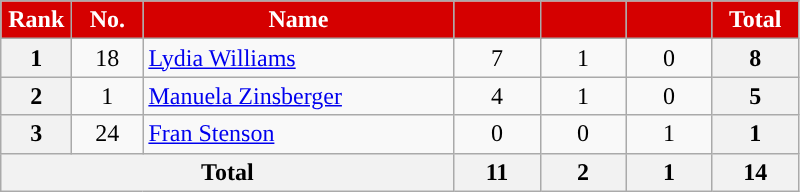<table class="wikitable" style="text-align:center; font-size:100%; ">
<tr>
<th style="background:#d50000; color:white; text-align:center; width:40px">Rank</th>
<th style="background:#d50000; color:white; text-align:center; width:40px">No.</th>
<th style="background:#d50000; color:white; text-align:center; width:200px">Name</th>
<th style="background:#d50000; color:white; text-align:center; width:50px;"><a href='#'></a></th>
<th style="background:#d50000; color:white; text-align:center; width:50px;"><a href='#'></a></th>
<th style="background:#d50000; color:white; text-align:center; width:50px;"><a href='#'></a></th>
<th style="background:#d50000; color:white; text-align:center; width:50px;">Total</th>
</tr>
<tr>
<th>1</th>
<td>18</td>
<td style="text-align: left"> <a href='#'>Lydia Williams</a></td>
<td>7</td>
<td>1</td>
<td>0</td>
<th>8</th>
</tr>
<tr>
<th>2</th>
<td>1</td>
<td style="text-align: left"> <a href='#'>Manuela Zinsberger</a></td>
<td>4</td>
<td>1</td>
<td>0</td>
<th>5</th>
</tr>
<tr>
<th>3</th>
<td>24</td>
<td style="text-align: left"> <a href='#'>Fran Stenson</a></td>
<td>0</td>
<td>0</td>
<td>1</td>
<th>1</th>
</tr>
<tr>
<th colspan="3">Total</th>
<th>11</th>
<th>2</th>
<th>1</th>
<th>14</th>
</tr>
</table>
